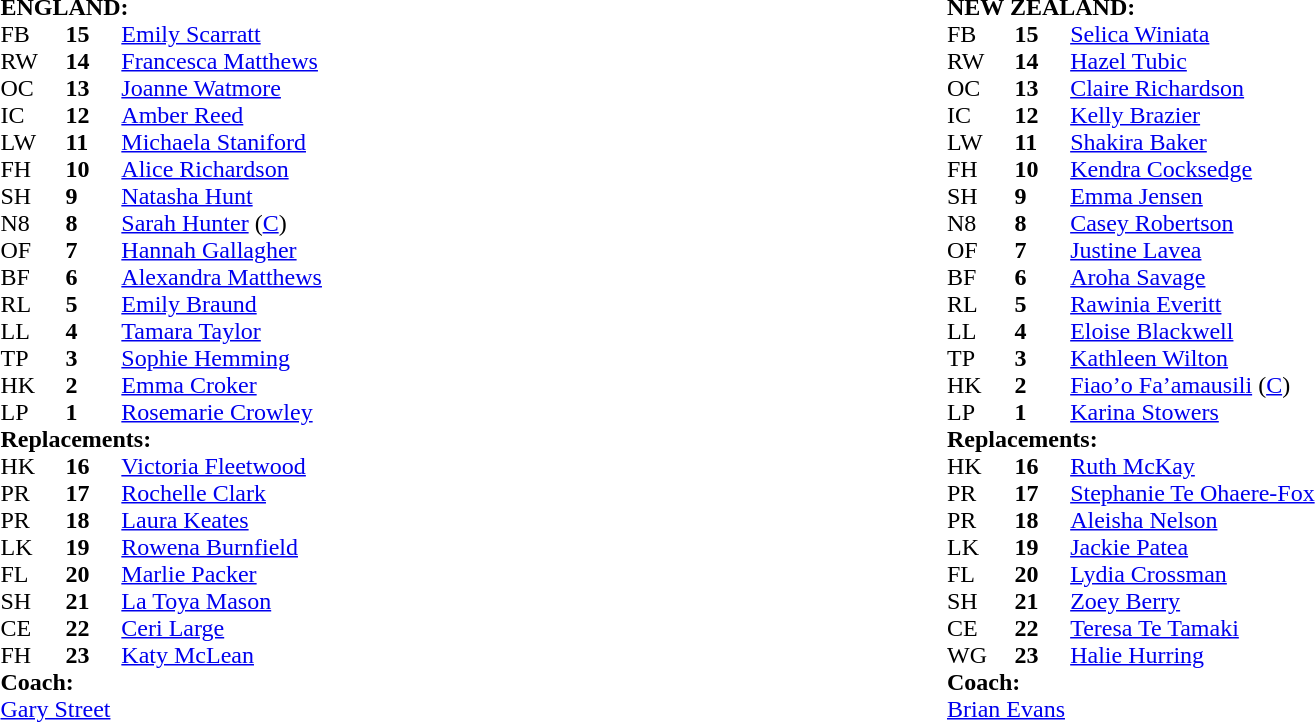<table style="width:100%">
<tr>
<td width="50%"><br><table cellspacing="0" cellpadding="0">
<tr>
<td colspan="4"><strong>ENGLAND:</strong></td>
</tr>
<tr>
<th width="3%"></th>
<th width="3%"></th>
<th width="22%"></th>
<th width="22%"></th>
</tr>
<tr>
<td>FB</td>
<td><strong>15</strong></td>
<td><a href='#'>Emily Scarratt</a></td>
</tr>
<tr>
<td>RW</td>
<td><strong>14</strong></td>
<td><a href='#'>Francesca Matthews</a></td>
</tr>
<tr>
<td>OC</td>
<td><strong>13</strong></td>
<td><a href='#'>Joanne Watmore</a></td>
</tr>
<tr>
<td>IC</td>
<td><strong>12</strong></td>
<td><a href='#'>Amber Reed</a></td>
<td></td>
</tr>
<tr>
<td>LW</td>
<td><strong>11</strong></td>
<td><a href='#'>Michaela Staniford</a></td>
</tr>
<tr>
<td>FH</td>
<td><strong>10</strong></td>
<td><a href='#'>Alice Richardson</a></td>
<td></td>
</tr>
<tr>
<td>SH</td>
<td><strong>9</strong></td>
<td><a href='#'>Natasha Hunt</a></td>
<td></td>
</tr>
<tr>
<td>N8</td>
<td><strong>8</strong></td>
<td><a href='#'>Sarah Hunter</a> (<a href='#'>C</a>)</td>
<td></td>
</tr>
<tr>
<td>OF</td>
<td><strong>7</strong></td>
<td><a href='#'>Hannah Gallagher</a> </td>
</tr>
<tr>
<td>BF</td>
<td><strong>6</strong></td>
<td><a href='#'>Alexandra Matthews</a></td>
</tr>
<tr>
<td>RL</td>
<td><strong>5</strong></td>
<td><a href='#'>Emily Braund</a></td>
</tr>
<tr>
<td>LL</td>
<td><strong>4</strong></td>
<td><a href='#'>Tamara Taylor</a></td>
<td></td>
</tr>
<tr>
<td>TP</td>
<td><strong>3</strong></td>
<td><a href='#'>Sophie Hemming</a></td>
<td></td>
</tr>
<tr>
<td>HK</td>
<td><strong>2</strong></td>
<td><a href='#'>Emma Croker</a></td>
<td></td>
</tr>
<tr>
<td>LP</td>
<td><strong>1</strong></td>
<td><a href='#'>Rosemarie Crowley</a></td>
<td></td>
</tr>
<tr>
<td colspan=4><strong>Replacements:</strong></td>
</tr>
<tr>
<td>HK</td>
<td><strong>16</strong></td>
<td><a href='#'>Victoria Fleetwood</a></td>
<td></td>
</tr>
<tr>
<td>PR</td>
<td><strong>17</strong></td>
<td><a href='#'>Rochelle Clark</a></td>
<td></td>
</tr>
<tr>
<td>PR</td>
<td><strong>18</strong></td>
<td><a href='#'>Laura  Keates</a></td>
<td></td>
</tr>
<tr>
<td>LK</td>
<td><strong>19</strong></td>
<td><a href='#'>Rowena Burnfield</a></td>
<td></td>
</tr>
<tr>
<td>FL</td>
<td><strong>20</strong></td>
<td><a href='#'>Marlie Packer</a></td>
<td></td>
</tr>
<tr>
<td>SH</td>
<td><strong>21</strong></td>
<td><a href='#'>La Toya Mason</a></td>
<td></td>
</tr>
<tr>
<td>CE</td>
<td><strong>22</strong></td>
<td><a href='#'>Ceri Large</a></td>
<td></td>
</tr>
<tr>
<td>FH</td>
<td><strong>23</strong></td>
<td><a href='#'>Katy McLean</a></td>
<td> </td>
</tr>
<tr>
<td colspan="4"><strong>Coach:</strong></td>
</tr>
<tr>
<td colspan="4"> <a href='#'>Gary Street</a></td>
</tr>
<tr>
</tr>
</table>
</td>
<td width="50%"><br><table cellspacing="0" cellpadding="0">
<tr>
<td colspan="4"><strong>NEW ZEALAND:</strong></td>
</tr>
<tr>
<th width="3%"></th>
<th width="3%"></th>
<th width="22%"></th>
<th width="22%"></th>
</tr>
<tr>
<td>FB</td>
<td><strong>15</strong></td>
<td><a href='#'>Selica Winiata</a></td>
</tr>
<tr>
<td>RW</td>
<td><strong>14</strong></td>
<td><a href='#'>Hazel Tubic</a></td>
<td></td>
</tr>
<tr>
<td>OC</td>
<td><strong>13</strong></td>
<td><a href='#'>Claire Richardson</a></td>
</tr>
<tr>
<td>IC</td>
<td><strong>12</strong></td>
<td><a href='#'>Kelly Brazier</a></td>
</tr>
<tr>
<td>LW</td>
<td><strong>11</strong></td>
<td><a href='#'>Shakira Baker</a></td>
</tr>
<tr>
<td>FH</td>
<td><strong>10</strong></td>
<td><a href='#'>Kendra Cocksedge</a></td>
<td></td>
</tr>
<tr>
<td>SH</td>
<td><strong>9</strong></td>
<td><a href='#'>Emma Jensen</a></td>
<td></td>
</tr>
<tr>
<td>N8</td>
<td><strong>8</strong></td>
<td><a href='#'>Casey Robertson</a></td>
</tr>
<tr>
<td>OF</td>
<td><strong>7</strong></td>
<td><a href='#'>Justine Lavea</a></td>
</tr>
<tr>
<td>BF</td>
<td><strong>6</strong></td>
<td><a href='#'>Aroha Savage</a></td>
<td></td>
</tr>
<tr>
<td>RL</td>
<td><strong>5</strong></td>
<td><a href='#'>Rawinia Everitt</a></td>
</tr>
<tr>
<td>LL</td>
<td><strong>4</strong></td>
<td><a href='#'>Eloise Blackwell</a></td>
<td></td>
</tr>
<tr>
<td>TP</td>
<td><strong>3</strong></td>
<td><a href='#'>Kathleen Wilton</a></td>
<td></td>
</tr>
<tr>
<td>HK</td>
<td><strong>2</strong></td>
<td><a href='#'>Fiao’o Fa’amausili</a> (<a href='#'>C</a>)</td>
</tr>
<tr>
<td>LP</td>
<td><strong>1</strong></td>
<td><a href='#'>Karina Stowers</a></td>
<td></td>
</tr>
<tr>
<td colspan=4><strong>Replacements:</strong></td>
</tr>
<tr>
<td>HK</td>
<td><strong>16</strong></td>
<td><a href='#'>Ruth McKay</a></td>
<td></td>
</tr>
<tr>
<td>PR</td>
<td><strong>17</strong></td>
<td><a href='#'>Stephanie Te Ohaere-Fox</a></td>
<td> </td>
</tr>
<tr>
<td>PR</td>
<td><strong>18</strong></td>
<td><a href='#'>Aleisha Nelson</a></td>
<td></td>
</tr>
<tr>
<td>LK</td>
<td><strong>19</strong></td>
<td><a href='#'>Jackie Patea</a></td>
<td></td>
</tr>
<tr>
<td>FL</td>
<td><strong>20</strong></td>
<td><a href='#'>Lydia Crossman</a></td>
<td></td>
</tr>
<tr>
<td>SH</td>
<td><strong>21</strong></td>
<td><a href='#'>Zoey Berry</a></td>
<td></td>
</tr>
<tr>
<td>CE</td>
<td><strong>22</strong></td>
<td><a href='#'>Teresa Te Tamaki</a></td>
<td></td>
</tr>
<tr>
<td>WG</td>
<td><strong>23</strong></td>
<td><a href='#'>Halie Hurring</a></td>
<td></td>
</tr>
<tr>
<td colspan="4"><strong>Coach:</strong></td>
</tr>
<tr>
<td colspan="4"> <a href='#'>Brian Evans</a></td>
</tr>
<tr>
</tr>
</table>
</td>
</tr>
</table>
